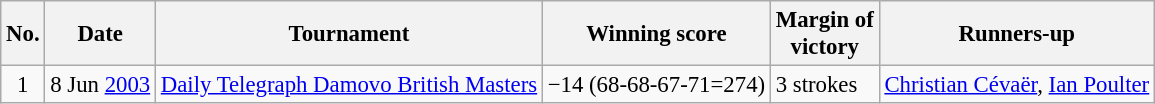<table class="wikitable" style="font-size:95%;">
<tr>
<th>No.</th>
<th>Date</th>
<th>Tournament</th>
<th>Winning score</th>
<th>Margin of<br>victory</th>
<th>Runners-up</th>
</tr>
<tr>
<td align=center>1</td>
<td align=right>8 Jun <a href='#'>2003</a></td>
<td><a href='#'>Daily Telegraph Damovo British Masters</a></td>
<td>−14 (68-68-67-71=274)</td>
<td>3 strokes</td>
<td> <a href='#'>Christian Cévaër</a>,  <a href='#'>Ian Poulter</a></td>
</tr>
</table>
